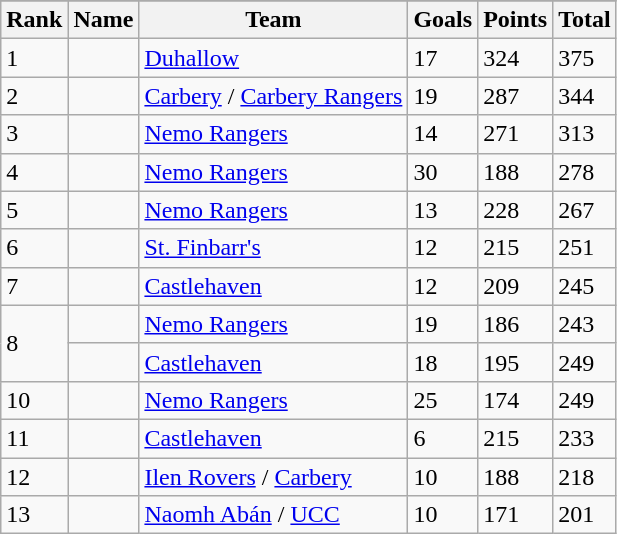<table class="wikitable sortable">
<tr>
</tr>
<tr>
<th>Rank</th>
<th>Name</th>
<th>Team</th>
<th>Goals</th>
<th>Points</th>
<th>Total</th>
</tr>
<tr>
<td>1</td>
<td><strong></strong></td>
<td><a href='#'>Duhallow</a></td>
<td>17</td>
<td>324</td>
<td>375</td>
</tr>
<tr>
<td>2</td>
<td><strong></strong></td>
<td><a href='#'>Carbery</a> / <a href='#'>Carbery Rangers</a></td>
<td>19</td>
<td>287</td>
<td>344</td>
</tr>
<tr>
<td>3</td>
<td></td>
<td><a href='#'>Nemo Rangers</a></td>
<td>14</td>
<td>271</td>
<td>313</td>
</tr>
<tr>
<td>4</td>
<td></td>
<td><a href='#'>Nemo Rangers</a></td>
<td>30</td>
<td>188</td>
<td>278</td>
</tr>
<tr>
<td>5</td>
<td></td>
<td><a href='#'>Nemo Rangers</a></td>
<td>13</td>
<td>228</td>
<td>267</td>
</tr>
<tr>
<td>6</td>
<td><strong></strong></td>
<td><a href='#'>St. Finbarr's</a></td>
<td>12</td>
<td>215</td>
<td>251</td>
</tr>
<tr>
<td>7</td>
<td><strong></strong></td>
<td><a href='#'>Castlehaven</a></td>
<td>12</td>
<td>209</td>
<td>245</td>
</tr>
<tr>
<td rowspan=2>8</td>
<td><strong></strong></td>
<td><a href='#'>Nemo Rangers</a></td>
<td>19</td>
<td>186</td>
<td>243</td>
</tr>
<tr>
<td><strong></strong></td>
<td><a href='#'>Castlehaven</a></td>
<td>18</td>
<td>195</td>
<td>249</td>
</tr>
<tr>
<td>10</td>
<td><strong></strong></td>
<td><a href='#'>Nemo Rangers</a></td>
<td>25</td>
<td>174</td>
<td>249</td>
</tr>
<tr>
<td>11</td>
<td></td>
<td><a href='#'>Castlehaven</a></td>
<td>6</td>
<td>215</td>
<td>233</td>
</tr>
<tr>
<td>12</td>
<td></td>
<td><a href='#'>Ilen Rovers</a> / <a href='#'>Carbery</a></td>
<td>10</td>
<td>188</td>
<td>218</td>
</tr>
<tr>
<td>13</td>
<td></td>
<td><a href='#'>Naomh Abán</a> / <a href='#'>UCC</a></td>
<td>10</td>
<td>171</td>
<td>201</td>
</tr>
</table>
